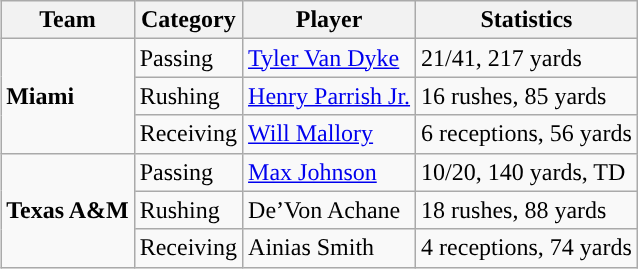<table class="wikitable" style="float: right;">
<tr>
<th>Team</th>
<th>Category</th>
<th>Player</th>
<th>Statistics</th>
</tr>
<tr>
<td rowspan=3><strong>Miami</strong></td>
<td>Passing</td>
<td><a href='#'>Tyler Van Dyke</a></td>
<td>21/41, 217 yards</td>
</tr>
<tr>
<td>Rushing</td>
<td><a href='#'>Henry Parrish Jr.</a></td>
<td>16 rushes, 85 yards</td>
</tr>
<tr>
<td>Receiving</td>
<td><a href='#'>Will Mallory</a></td>
<td>6 receptions, 56 yards</td>
</tr>
<tr>
<td rowspan=3><strong>Texas A&M</strong></td>
<td>Passing</td>
<td><a href='#'>Max Johnson</a></td>
<td>10/20, 140 yards, TD</td>
</tr>
<tr>
<td>Rushing</td>
<td>De’Von Achane</td>
<td>18 rushes, 88 yards</td>
</tr>
<tr>
<td>Receiving</td>
<td>Ainias Smith</td>
<td>4 receptions, 74 yards</td>
</tr>
</table>
